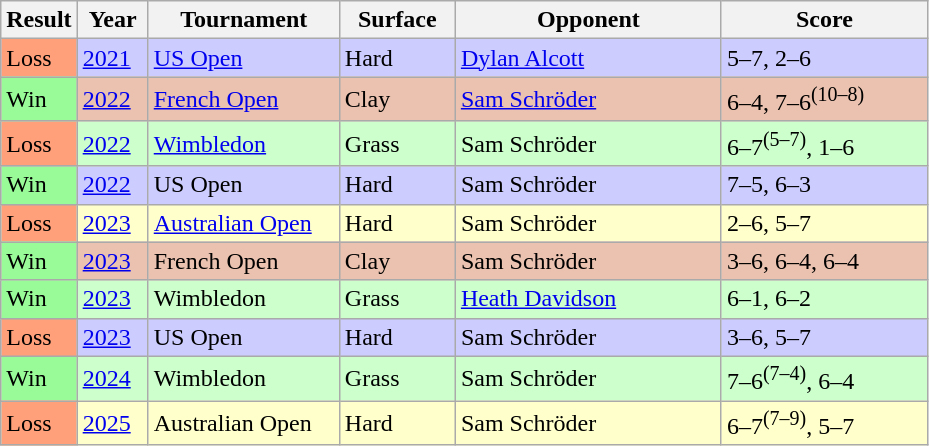<table class="sortable wikitable">
<tr>
<th>Result</th>
<th style="width:40px">Year</th>
<th style="width:120px">Tournament</th>
<th style="width:70px">Surface</th>
<th style="width:170px">Opponent</th>
<th style="width:130px" class="unsortable">Score</th>
</tr>
<tr style="background:#ccf;">
<td style="background:#ffa07a;">Loss</td>
<td><a href='#'>2021</a></td>
<td><a href='#'>US Open</a></td>
<td>Hard</td>
<td> <a href='#'>Dylan Alcott</a></td>
<td>5–7, 2–6</td>
</tr>
<tr style="background:#ebc2af;">
<td style="background:#98fb98;">Win</td>
<td><a href='#'>2022</a></td>
<td><a href='#'>French Open</a></td>
<td>Clay</td>
<td> <a href='#'>Sam Schröder</a></td>
<td>6–4, 7–6<sup>(10–8)</sup></td>
</tr>
<tr style="background:#cfc;">
<td style="background:#ffa07a;">Loss</td>
<td><a href='#'>2022</a></td>
<td><a href='#'>Wimbledon</a></td>
<td>Grass</td>
<td> Sam Schröder</td>
<td>6–7<sup>(5–7)</sup>, 1–6</td>
</tr>
<tr style="background:#ccf;">
<td style="background:#98fb98;">Win</td>
<td><a href='#'>2022</a></td>
<td>US Open</td>
<td>Hard</td>
<td> Sam Schröder</td>
<td>7–5, 6–3</td>
</tr>
<tr style="background:#ffc;">
<td style="background:#ffa07a;">Loss</td>
<td><a href='#'>2023</a></td>
<td><a href='#'>Australian Open</a></td>
<td>Hard</td>
<td> Sam Schröder</td>
<td>2–6, 5–7</td>
</tr>
<tr style="background:#ebc2af;">
<td style="background:#98fb98;">Win</td>
<td><a href='#'>2023</a></td>
<td>French Open</td>
<td>Clay</td>
<td> Sam Schröder</td>
<td>3–6, 6–4, 6–4</td>
</tr>
<tr style="background:#cfc;">
<td bgcolor=98FB98>Win</td>
<td><a href='#'>2023</a></td>
<td>Wimbledon</td>
<td>Grass</td>
<td> <a href='#'>Heath Davidson</a></td>
<td>6–1, 6–2</td>
</tr>
<tr style="background:#ccf;">
<td style="background:#ffa07a;">Loss</td>
<td><a href='#'>2023</a></td>
<td>US Open</td>
<td>Hard</td>
<td> Sam Schröder</td>
<td>3–6, 5–7</td>
</tr>
<tr style="background:#cfc;">
<td bgcolor=98FB98>Win</td>
<td><a href='#'>2024</a></td>
<td>Wimbledon</td>
<td>Grass</td>
<td> Sam Schröder</td>
<td>7–6<sup>(7–4)</sup>, 6–4</td>
</tr>
<tr style="background:#ffc;">
<td style=background:#ffa07a;">Loss</td>
<td><a href='#'>2025</a></td>
<td>Australian Open</td>
<td>Hard</td>
<td> Sam Schröder</td>
<td>6–7<sup>(7–9)</sup>, 5–7</td>
</tr>
</table>
